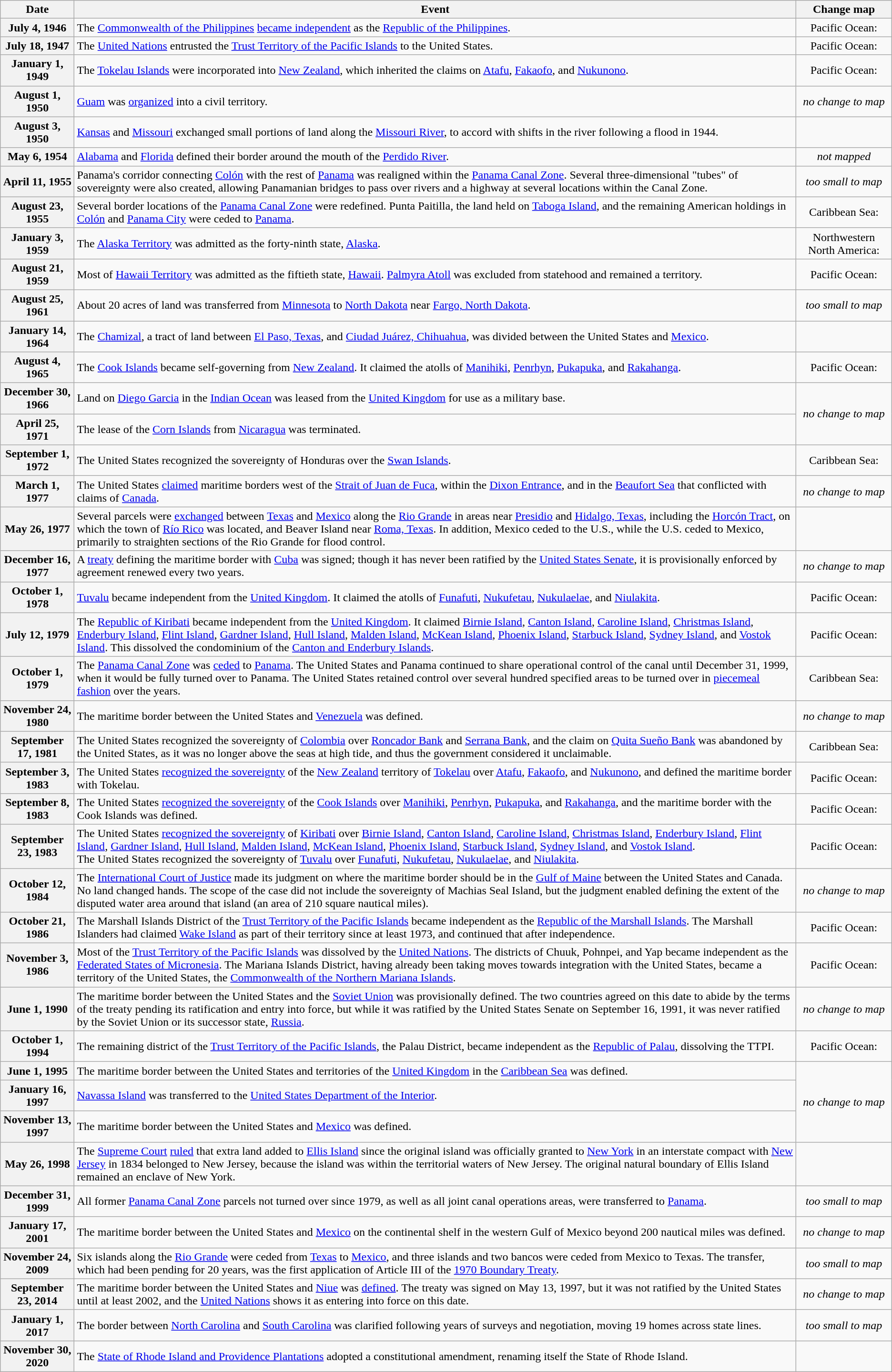<table class="wikitable plainrowheaders">
<tr>
<th scope="col">Date</th>
<th scope="col">Event</th>
<th scope="col">Change map</th>
</tr>
<tr>
<th scope=row>July 4, 1946</th>
<td>The <a href='#'>Commonwealth of the Philippines</a> <a href='#'>became independent</a> as the <a href='#'>Republic of the Philippines</a>.</td>
<td align="center">Pacific Ocean:<br></td>
</tr>
<tr>
<th scope=row>July 18, 1947</th>
<td>The <a href='#'>United Nations</a> entrusted the <a href='#'>Trust Territory of the Pacific Islands</a> to the United States.</td>
<td align="center">Pacific Ocean:<br></td>
</tr>
<tr>
<th scope=row>January 1, 1949</th>
<td>The <a href='#'>Tokelau Islands</a> were incorporated into <a href='#'>New Zealand</a>, which inherited the claims on <a href='#'>Atafu</a>, <a href='#'>Fakaofo</a>, and <a href='#'>Nukunono</a>.</td>
<td align="center">Pacific Ocean:<br></td>
</tr>
<tr>
<th scope=row>August 1, 1950</th>
<td><a href='#'>Guam</a> was <a href='#'>organized</a> into a civil territory.</td>
<td align="center"><em>no change to map</em></td>
</tr>
<tr>
<th scope=row>August 3, 1950</th>
<td><a href='#'>Kansas</a> and <a href='#'>Missouri</a> exchanged small portions of land along the <a href='#'>Missouri River</a>, to accord with shifts in the river following a flood in 1944.</td>
<td></td>
</tr>
<tr>
<th scope=row>May 6, 1954</th>
<td><a href='#'>Alabama</a> and <a href='#'>Florida</a> defined their border around the mouth of the <a href='#'>Perdido River</a>.</td>
<td align="center"><em>not mapped</em></td>
</tr>
<tr>
<th scope=row>April 11, 1955</th>
<td>Panama's corridor connecting <a href='#'>Colón</a> with the rest of <a href='#'>Panama</a> was realigned within the <a href='#'>Panama Canal Zone</a>. Several three-dimensional "tubes" of sovereignty were also created, allowing Panamanian bridges to pass over rivers and a highway at several locations within the Canal Zone.</td>
<td align="center"><em>too small to map</em></td>
</tr>
<tr>
<th scope=row>August 23, 1955</th>
<td>Several border locations of the <a href='#'>Panama Canal Zone</a> were redefined. Punta Paitilla, the land held on <a href='#'>Taboga Island</a>, and the remaining American holdings in <a href='#'>Colón</a> and <a href='#'>Panama City</a> were ceded to <a href='#'>Panama</a>.</td>
<td align="center">Caribbean Sea:<br></td>
</tr>
<tr>
<th scope=row>January 3, 1959</th>
<td>The <a href='#'>Alaska Territory</a> was admitted as the forty-ninth state, <a href='#'>Alaska</a>.</td>
<td align="center">Northwestern North America:<br></td>
</tr>
<tr>
<th scope=row>August 21, 1959</th>
<td>Most of <a href='#'>Hawaii Territory</a> was admitted as the fiftieth state, <a href='#'>Hawaii</a>. <a href='#'>Palmyra Atoll</a> was excluded from statehood and remained a territory.</td>
<td align="center">Pacific Ocean:<br></td>
</tr>
<tr>
<th scope=row>August 25, 1961</th>
<td>About 20 acres of land was transferred from <a href='#'>Minnesota</a> to <a href='#'>North Dakota</a> near <a href='#'>Fargo, North Dakota</a>.</td>
<td align="center"><em>too small to map</em></td>
</tr>
<tr>
<th scope=row>January 14, 1964</th>
<td>The <a href='#'>Chamizal</a>, a tract of land between <a href='#'>El Paso, Texas</a>, and <a href='#'>Ciudad Juárez, Chihuahua</a>, was divided between the United States and <a href='#'>Mexico</a>.</td>
<td></td>
</tr>
<tr>
<th scope=row>August 4, 1965</th>
<td>The <a href='#'>Cook Islands</a> became self-governing from <a href='#'>New Zealand</a>. It claimed the atolls of <a href='#'>Manihiki</a>, <a href='#'>Penrhyn</a>, <a href='#'>Pukapuka</a>, and <a href='#'>Rakahanga</a>.</td>
<td align="center">Pacific Ocean:<br></td>
</tr>
<tr>
<th scope=row>December 30, 1966</th>
<td>Land on <a href='#'>Diego Garcia</a> in the <a href='#'>Indian Ocean</a> was leased from the <a href='#'>United Kingdom</a> for use as a military base.</td>
<td align="center" rowspan=2><em>no change to map</em></td>
</tr>
<tr>
<th scope=row>April 25, 1971</th>
<td>The lease of the <a href='#'>Corn Islands</a> from <a href='#'>Nicaragua</a> was terminated.</td>
</tr>
<tr>
<th scope=row>September 1, 1972</th>
<td>The United States recognized the sovereignty of Honduras over the <a href='#'>Swan Islands</a>.</td>
<td align="center">Caribbean Sea:<br></td>
</tr>
<tr>
<th scope=row>March 1, 1977</th>
<td>The United States <a href='#'>claimed</a> maritime borders west of the <a href='#'>Strait of Juan de Fuca</a>, within the <a href='#'>Dixon Entrance</a>, and in the <a href='#'>Beaufort Sea</a> that conflicted with claims of <a href='#'>Canada</a>.</td>
<td align="center"><em>no change to map</em></td>
</tr>
<tr>
<th scope=row>May 26, 1977</th>
<td>Several parcels were <a href='#'>exchanged</a> between <a href='#'>Texas</a> and <a href='#'>Mexico</a> along the <a href='#'>Rio Grande</a> in areas near <a href='#'>Presidio</a> and <a href='#'>Hidalgo, Texas</a>, including the <a href='#'>Horcón Tract</a>, on which the town of <a href='#'>Río Rico</a> was located, and Beaver Island near <a href='#'>Roma, Texas</a>. In addition, Mexico ceded  to the U.S., while the U.S. ceded  to Mexico, primarily to straighten sections of the Rio Grande for flood control.</td>
<td></td>
</tr>
<tr>
<th scope=row>December 16, 1977</th>
<td>A <a href='#'>treaty</a> defining the maritime border with <a href='#'>Cuba</a> was signed; though it has never been ratified by the <a href='#'>United States Senate</a>, it is provisionally enforced by agreement renewed every two years.</td>
<td align="center"><em>no change to map</em></td>
</tr>
<tr>
<th scope=row>October 1, 1978</th>
<td><a href='#'>Tuvalu</a> became independent from the <a href='#'>United Kingdom</a>. It claimed the atolls of <a href='#'>Funafuti</a>, <a href='#'>Nukufetau</a>, <a href='#'>Nukulaelae</a>, and <a href='#'>Niulakita</a>.</td>
<td align="center">Pacific Ocean:<br></td>
</tr>
<tr>
<th scope=row>July 12, 1979</th>
<td>The <a href='#'>Republic of Kiribati</a> became independent from the <a href='#'>United Kingdom</a>. It claimed <a href='#'>Birnie Island</a>, <a href='#'>Canton Island</a>, <a href='#'>Caroline Island</a>, <a href='#'>Christmas Island</a>, <a href='#'>Enderbury Island</a>, <a href='#'>Flint Island</a>, <a href='#'>Gardner Island</a>, <a href='#'>Hull Island</a>, <a href='#'>Malden Island</a>, <a href='#'>McKean Island</a>, <a href='#'>Phoenix Island</a>, <a href='#'>Starbuck Island</a>, <a href='#'>Sydney Island</a>, and <a href='#'>Vostok Island</a>. This dissolved the condominium of the <a href='#'>Canton and Enderbury Islands</a>.</td>
<td align="center">Pacific Ocean:<br></td>
</tr>
<tr>
<th scope=row>October 1, 1979</th>
<td>The <a href='#'>Panama Canal Zone</a> was <a href='#'>ceded</a> to <a href='#'>Panama</a>. The United States and Panama continued to share operational control of the canal until December 31, 1999, when it would be fully turned over to Panama. The United States retained control over several hundred specified areas to be turned over in <a href='#'>piecemeal fashion</a> over the years.</td>
<td align="center">Caribbean Sea:<br></td>
</tr>
<tr>
<th scope=row>November 24, 1980</th>
<td>The maritime border between the United States and <a href='#'>Venezuela</a> was defined.</td>
<td align="center"><em>no change to map</em></td>
</tr>
<tr>
<th scope=row>September 17, 1981</th>
<td>The United States recognized the sovereignty of <a href='#'>Colombia</a> over <a href='#'>Roncador Bank</a> and <a href='#'>Serrana Bank</a>, and the claim on <a href='#'>Quita Sueño Bank</a> was abandoned by the United States, as it was no longer above the seas at high tide, and thus the government considered it unclaimable.</td>
<td align="center">Caribbean Sea:<br></td>
</tr>
<tr>
<th scope=row>September 3, 1983</th>
<td>The United States <a href='#'>recognized the sovereignty</a> of the <a href='#'>New Zealand</a> territory of <a href='#'>Tokelau</a> over <a href='#'>Atafu</a>, <a href='#'>Fakaofo</a>, and <a href='#'>Nukunono</a>, and defined the maritime border with Tokelau.</td>
<td align="center">Pacific Ocean:<br></td>
</tr>
<tr>
<th scope=row>September 8, 1983</th>
<td>The United States <a href='#'>recognized the sovereignty</a> of the <a href='#'>Cook Islands</a> over <a href='#'>Manihiki</a>, <a href='#'>Penrhyn</a>, <a href='#'>Pukapuka</a>, and <a href='#'>Rakahanga</a>, and the maritime border with the Cook Islands was defined.</td>
<td align="center">Pacific Ocean:<br></td>
</tr>
<tr>
<th scope=row>September 23, 1983</th>
<td>The United States <a href='#'>recognized the sovereignty</a> of <a href='#'>Kiribati</a> over <a href='#'>Birnie Island</a>, <a href='#'>Canton Island</a>, <a href='#'>Caroline Island</a>, <a href='#'>Christmas Island</a>, <a href='#'>Enderbury Island</a>, <a href='#'>Flint Island</a>, <a href='#'>Gardner Island</a>, <a href='#'>Hull Island</a>, <a href='#'>Malden Island</a>, <a href='#'>McKean Island</a>, <a href='#'>Phoenix Island</a>, <a href='#'>Starbuck Island</a>, <a href='#'>Sydney Island</a>, and <a href='#'>Vostok Island</a>.<br>The United States recognized the sovereignty of <a href='#'>Tuvalu</a> over <a href='#'>Funafuti</a>, <a href='#'>Nukufetau</a>, <a href='#'>Nukulaelae</a>, and <a href='#'>Niulakita</a>.</td>
<td align="center">Pacific Ocean:<br></td>
</tr>
<tr>
<th scope=row>October 12, 1984</th>
<td>The <a href='#'>International Court of Justice</a> made its judgment on where the maritime border should be in the <a href='#'>Gulf of Maine</a> between the United States and Canada. No land changed hands. The scope of the case did not include the sovereignty of Machias Seal Island, but the judgment enabled defining the extent of the disputed water area around that island (an area of 210 square nautical miles).</td>
<td align="center"><em>no change to map</em></td>
</tr>
<tr>
<th scope=row>October 21, 1986</th>
<td>The Marshall Islands District of the <a href='#'>Trust Territory of the Pacific Islands</a> became independent as the <a href='#'>Republic of the Marshall Islands</a>. The Marshall Islanders had claimed <a href='#'>Wake Island</a> as part of their territory since at least 1973, and continued that after independence.</td>
<td align="center">Pacific Ocean:<br></td>
</tr>
<tr>
<th scope=row>November 3, 1986</th>
<td>Most of the <a href='#'>Trust Territory of the Pacific Islands</a> was dissolved by the <a href='#'>United Nations</a>. The districts of Chuuk, Pohnpei, and Yap became independent as the <a href='#'>Federated States of Micronesia</a>. The Mariana Islands District, having already been taking moves towards integration with the United States, became a territory of the United States, the <a href='#'>Commonwealth of the Northern Mariana Islands</a>.</td>
<td align="center">Pacific Ocean:<br></td>
</tr>
<tr>
<th scope=row>June 1, 1990</th>
<td>The maritime border between the United States and the <a href='#'>Soviet Union</a> was provisionally defined. The two countries agreed on this date to abide by the terms of the treaty pending its ratification and entry into force, but while it was ratified by the United States Senate on September 16, 1991, it was never ratified by the Soviet Union or its successor state, <a href='#'>Russia</a>.</td>
<td align="center"><em>no change to map</em></td>
</tr>
<tr>
<th scope=row>October 1, 1994</th>
<td>The remaining district of the <a href='#'>Trust Territory of the Pacific Islands</a>, the Palau District, became independent as the <a href='#'>Republic of Palau</a>, dissolving the TTPI.</td>
<td align="center">Pacific Ocean:<br></td>
</tr>
<tr>
<th scope=row>June 1, 1995</th>
<td>The maritime border between the United States and territories of the <a href='#'>United Kingdom</a> in the <a href='#'>Caribbean Sea</a> was defined.</td>
<td align="center" rowspan=3><em>no change to map</em></td>
</tr>
<tr>
<th scope=row>January 16, 1997</th>
<td><a href='#'>Navassa Island</a> was transferred to the <a href='#'>United States Department of the Interior</a>.</td>
</tr>
<tr>
<th scope=row>November 13, 1997</th>
<td>The maritime border between the United States and <a href='#'>Mexico</a> was defined.</td>
</tr>
<tr>
<th scope=row>May 26, 1998</th>
<td>The <a href='#'>Supreme Court</a> <a href='#'>ruled</a> that extra land added to <a href='#'>Ellis Island</a> since the original island was officially granted to <a href='#'>New York</a> in an interstate compact with <a href='#'>New Jersey</a> in 1834 belonged to New Jersey, because the island was within the territorial waters of New Jersey. The original natural boundary of Ellis Island remained an enclave of New York.</td>
<td align="center"></td>
</tr>
<tr>
<th scope=row>December 31, 1999</th>
<td>All former <a href='#'>Panama Canal Zone</a> parcels not turned over since 1979, as well as all joint canal operations areas, were transferred to <a href='#'>Panama</a>.</td>
<td align="center"><em>too small to map</em></td>
</tr>
<tr>
<th scope=row>January 17, 2001</th>
<td>The maritime border between the United States and <a href='#'>Mexico</a> on the continental shelf in the western Gulf of Mexico beyond 200 nautical miles was defined.</td>
<td align="center"><em>no change to map</em></td>
</tr>
<tr>
<th scope=row>November 24, 2009</th>
<td>Six islands along the <a href='#'>Rio Grande</a> were ceded from <a href='#'>Texas</a> to <a href='#'>Mexico</a>, and three islands and two bancos were ceded from Mexico to Texas. The transfer, which had been pending for 20 years, was the first application of Article III of the <a href='#'>1970 Boundary Treaty</a>.</td>
<td align="center"><em>too small to map</em></td>
</tr>
<tr>
<th scope=row>September 23, 2014</th>
<td>The maritime border between the United States and <a href='#'>Niue</a> was <a href='#'>defined</a>. The treaty was signed on May 13, 1997, but it was not ratified by the United States until at least 2002, and the <a href='#'>United Nations</a> shows it as entering into force on this date.</td>
<td align="center"><em>no change to map</em></td>
</tr>
<tr>
<th scope=row>January 1, 2017</th>
<td>The border between <a href='#'>North Carolina</a> and <a href='#'>South Carolina</a> was clarified following years of surveys and negotiation, moving 19 homes across state lines.</td>
<td align="center"><em>too small to map</em></td>
</tr>
<tr>
<th scope=row>November 30, 2020</th>
<td>The <a href='#'>State of Rhode Island and Providence Plantations</a> adopted a constitutional amendment, renaming itself the State of Rhode Island.</td>
<td align="center"></td>
</tr>
</table>
